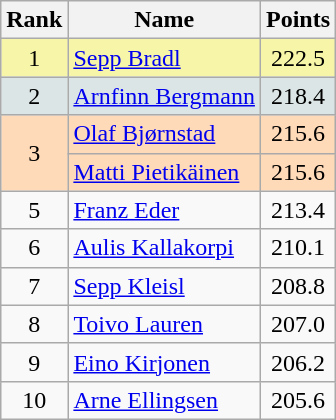<table class="wikitable sortable">
<tr>
<th align=Center>Rank</th>
<th>Name</th>
<th>Points</th>
</tr>
<tr style="background:#F7F6A8">
<td align=center>1</td>
<td> <a href='#'>Sepp Bradl</a></td>
<td align=center>222.5</td>
</tr>
<tr style="background: #DCE5E5;">
<td align=center>2</td>
<td> <a href='#'>Arnfinn Bergmann</a></td>
<td align=center>218.4</td>
</tr>
<tr style="background: #FFDAB9;">
<td rowspan=2 align=center>3</td>
<td> <a href='#'>Olaf Bjørnstad</a></td>
<td align=center>215.6</td>
</tr>
<tr style="background: #FFDAB9;">
<td> <a href='#'>Matti Pietikäinen</a></td>
<td align=center>215.6</td>
</tr>
<tr>
<td align=center>5</td>
<td> <a href='#'>Franz Eder</a></td>
<td align=center>213.4</td>
</tr>
<tr>
<td align=center>6</td>
<td> <a href='#'>Aulis Kallakorpi</a></td>
<td align=center>210.1</td>
</tr>
<tr>
<td align=center>7</td>
<td> <a href='#'>Sepp Kleisl</a></td>
<td align=center>208.8</td>
</tr>
<tr>
<td align=center>8</td>
<td> <a href='#'>Toivo Lauren</a></td>
<td align=center>207.0</td>
</tr>
<tr>
<td align=center>9</td>
<td> <a href='#'>Eino Kirjonen</a></td>
<td align=center>206.2</td>
</tr>
<tr>
<td align=center>10</td>
<td> <a href='#'>Arne Ellingsen</a></td>
<td align=center>205.6</td>
</tr>
</table>
